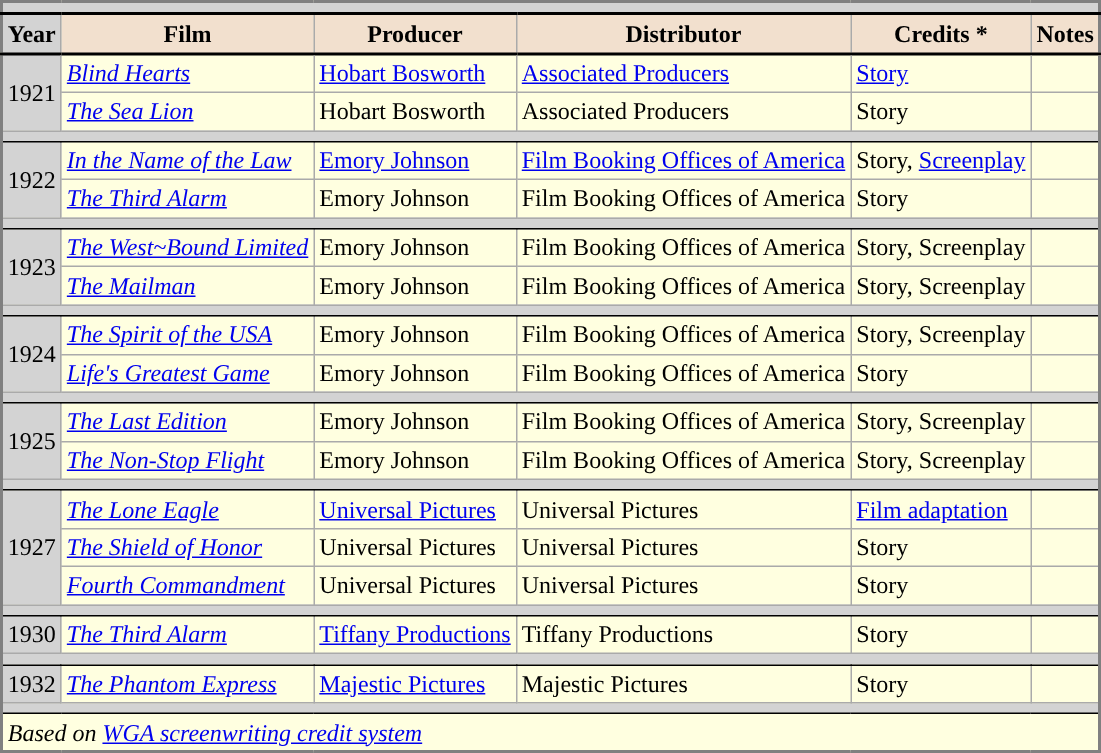<table class="wikitable sortable mw-collapsible mw-collapsed" style="background:lightyellow; border:2px solid gray;">
<tr>
<th colspan="18" style="border:1px solid #808080;background:lightgrey;"></th>
</tr>
<tr>
<th style="border-bottom:2px solid black;border-top:2px solid black;background:lightgrey" class="unsortable">Year</th>
<th style="border-bottom:2px solid black;border-top:2px solid black;background:#F2E0CE">Film</th>
<th style="border-bottom:2px solid black;border-top:2px solid black;background:#F2E0CE">Producer</th>
<th style="border-bottom:2px solid black;border-top:2px solid black;background:#F2E0CE">Distributor</th>
<th style="border-bottom:2px solid black;border-top:2px solid black;background:#F2E0CE">Credits *</th>
<th style="border-bottom:2px solid black;border-top:2px solid black;background:#F2E0CE">Notes</th>
</tr>
<tr>
<td rowspan="2" style="background:lightgrey">1921</td>
<td><em><a href='#'>Blind Hearts</a></em></td>
<td><a href='#'>Hobart Bosworth</a></td>
<td><a href='#'>Associated Producers</a></td>
<td><a href='#'>Story</a></td>
<td></td>
</tr>
<tr>
<td><em><a href='#'>The Sea Lion</a></em></td>
<td>Hobart Bosworth</td>
<td>Associated Producers</td>
<td>Story</td>
<td></td>
</tr>
<tr>
<td colspan="6" style="border-bottom:1px solid black;background:lightgrey;"></td>
</tr>
<tr>
<td rowspan="2" style="background:lightgrey">1922</td>
<td><em><a href='#'>In the Name of the Law</a></em></td>
<td><a href='#'>Emory Johnson</a></td>
<td><a href='#'>Film Booking Offices of America</a></td>
<td>Story, <a href='#'>Screenplay</a></td>
<td></td>
</tr>
<tr>
<td><em><a href='#'>The Third Alarm</a></em></td>
<td>Emory Johnson</td>
<td>Film Booking Offices of America</td>
<td>Story</td>
<td></td>
</tr>
<tr>
<td colspan="6" style="border-bottom:1px solid black;background:lightgrey;"></td>
</tr>
<tr>
<td rowspan="2" style="background:lightgrey">1923</td>
<td><em><a href='#'>The West~Bound Limited</a></em></td>
<td>Emory Johnson</td>
<td>Film Booking Offices of America</td>
<td>Story, Screenplay</td>
<td></td>
</tr>
<tr>
<td><em><a href='#'>The Mailman</a></em></td>
<td>Emory Johnson</td>
<td>Film Booking Offices of America</td>
<td>Story, Screenplay</td>
<td></td>
</tr>
<tr>
<td colspan="6" style="border-bottom:1px solid black;background:lightgrey;"></td>
</tr>
<tr>
<td rowspan="2" style="background:lightgrey">1924</td>
<td><em><a href='#'>The Spirit of the USA</a></em></td>
<td>Emory Johnson</td>
<td>Film Booking Offices of America</td>
<td>Story, Screenplay</td>
<td></td>
</tr>
<tr>
<td><em><a href='#'>Life's Greatest Game</a></em></td>
<td>Emory Johnson</td>
<td>Film Booking Offices of America</td>
<td>Story</td>
<td></td>
</tr>
<tr>
<td colspan="6" style="border-bottom:1px solid black;background:lightgrey;"></td>
</tr>
<tr>
<td rowspan="2" style="background:lightgrey">1925</td>
<td><em><a href='#'>The Last Edition</a></em></td>
<td>Emory Johnson</td>
<td>Film Booking Offices of America</td>
<td>Story, Screenplay</td>
<td></td>
</tr>
<tr>
<td><em><a href='#'>The Non-Stop Flight</a></em></td>
<td>Emory Johnson</td>
<td>Film Booking Offices of America</td>
<td>Story, Screenplay</td>
<td></td>
</tr>
<tr>
<td colspan="6" style="border-bottom:1px solid black;background:lightgrey;"></td>
</tr>
<tr>
<td rowspan="3" style="background:lightgrey">1927</td>
<td><em><a href='#'>The Lone Eagle</a></em></td>
<td><a href='#'>Universal Pictures</a></td>
<td>Universal Pictures</td>
<td><a href='#'>Film adaptation</a></td>
<td></td>
</tr>
<tr>
<td><em><a href='#'>The Shield of Honor</a></em></td>
<td>Universal Pictures</td>
<td>Universal Pictures</td>
<td>Story</td>
<td></td>
</tr>
<tr>
<td><em><a href='#'>Fourth Commandment</a></em></td>
<td>Universal Pictures</td>
<td>Universal Pictures</td>
<td>Story</td>
<td></td>
</tr>
<tr>
<td colspan="6" style="border-bottom:1px solid black;background:lightgrey;"></td>
</tr>
<tr>
<td style="background:lightgrey">1930</td>
<td><em><a href='#'>The Third Alarm</a></em></td>
<td><a href='#'>Tiffany Productions</a></td>
<td>Tiffany Productions</td>
<td>Story</td>
<td></td>
</tr>
<tr>
<td colspan="6" style="border-bottom:1px solid black;background:lightgrey;"></td>
</tr>
<tr>
<td style="background:lightgrey">1932</td>
<td><em><a href='#'>The Phantom Express</a></em></td>
<td><a href='#'>Majestic Pictures</a></td>
<td>Majestic Pictures</td>
<td>Story</td>
<td></td>
</tr>
<tr>
<td colspan="6" style="border-bottom:1px solid black;background:lightgrey;"></td>
</tr>
<tr>
<td colspan="6"> <em>Based on <a href='#'>WGA screenwriting credit system</a></em></td>
</tr>
<tr>
</tr>
</table>
